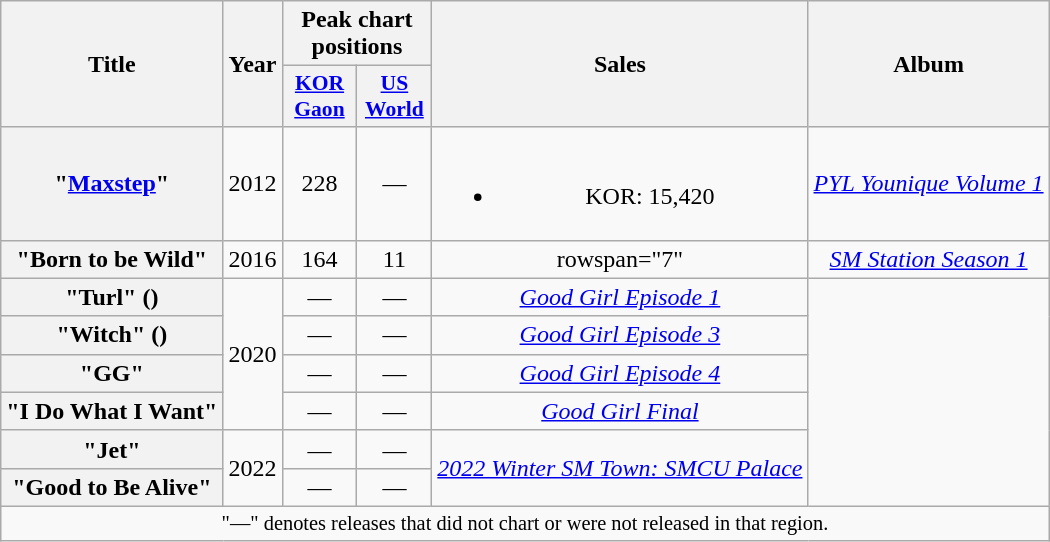<table class="wikitable plainrowheaders" style="text-align:center">
<tr>
<th scope="col" rowspan="2">Title</th>
<th scope="col" rowspan="2">Year</th>
<th scope="col" colspan="2">Peak chart<br>positions</th>
<th scope="col" rowspan="2">Sales</th>
<th scope="col" rowspan="2">Album</th>
</tr>
<tr>
<th scope="col" style="font-size:90%; width:3em"><a href='#'>KOR<br>Gaon</a><br></th>
<th scope="col" style="font-size:90%; width:3em"><a href='#'>US<br>World</a><br></th>
</tr>
<tr>
<th scope="row">"<a href='#'>Maxstep</a>"<br></th>
<td>2012</td>
<td>228</td>
<td>—</td>
<td><br><ul><li>KOR: 15,420</li></ul></td>
<td><em><a href='#'>PYL Younique Volume 1</a></em></td>
</tr>
<tr>
<th scope="row">"Born to be Wild"<br></th>
<td>2016</td>
<td>164</td>
<td>11</td>
<td>rowspan="7" </td>
<td><em><a href='#'>SM Station Season 1</a></em></td>
</tr>
<tr>
<th scope="row">"Turl" ()<br></th>
<td rowspan="4">2020</td>
<td>—</td>
<td>—</td>
<td><em><a href='#'>Good Girl Episode 1</a></em></td>
</tr>
<tr>
<th scope="row">"Witch" ()<br></th>
<td>—</td>
<td>—</td>
<td><em><a href='#'>Good Girl Episode 3</a></em></td>
</tr>
<tr>
<th scope="row">"GG"<br></th>
<td>—</td>
<td>—</td>
<td><em><a href='#'>Good Girl Episode 4</a></em></td>
</tr>
<tr>
<th scope="row">"I Do What I Want"<br></th>
<td>—</td>
<td>—</td>
<td><em><a href='#'>Good Girl Final</a></em></td>
</tr>
<tr>
<th scope="row">"Jet" <br></th>
<td rowspan="2">2022</td>
<td>—</td>
<td>—</td>
<td rowspan="2"><em><a href='#'>2022 Winter SM Town: SMCU Palace</a></em></td>
</tr>
<tr>
<th scope="row">"Good to Be Alive" <br></th>
<td>—</td>
<td>—</td>
</tr>
<tr>
<td colspan="6" style="font-size:85%">"—" denotes releases that did not chart or were not released in that region.</td>
</tr>
</table>
